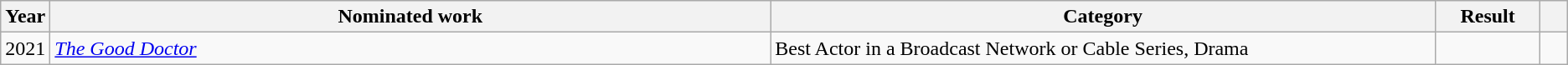<table class="wikitable">
<tr>
<th scope="col" style="width:1em;">Year</th>
<th scope="col" style="width:39em;">Nominated work</th>
<th scope="col" style="width:36em;">Category</th>
<th scope="col" style="width:5em;">Result</th>
<th scope="col" style="width:1em;"></th>
</tr>
<tr>
<td>2021</td>
<td><em><a href='#'>The Good Doctor</a></em></td>
<td>Best Actor in a Broadcast Network or Cable Series, Drama</td>
<td></td>
<td></td>
</tr>
</table>
